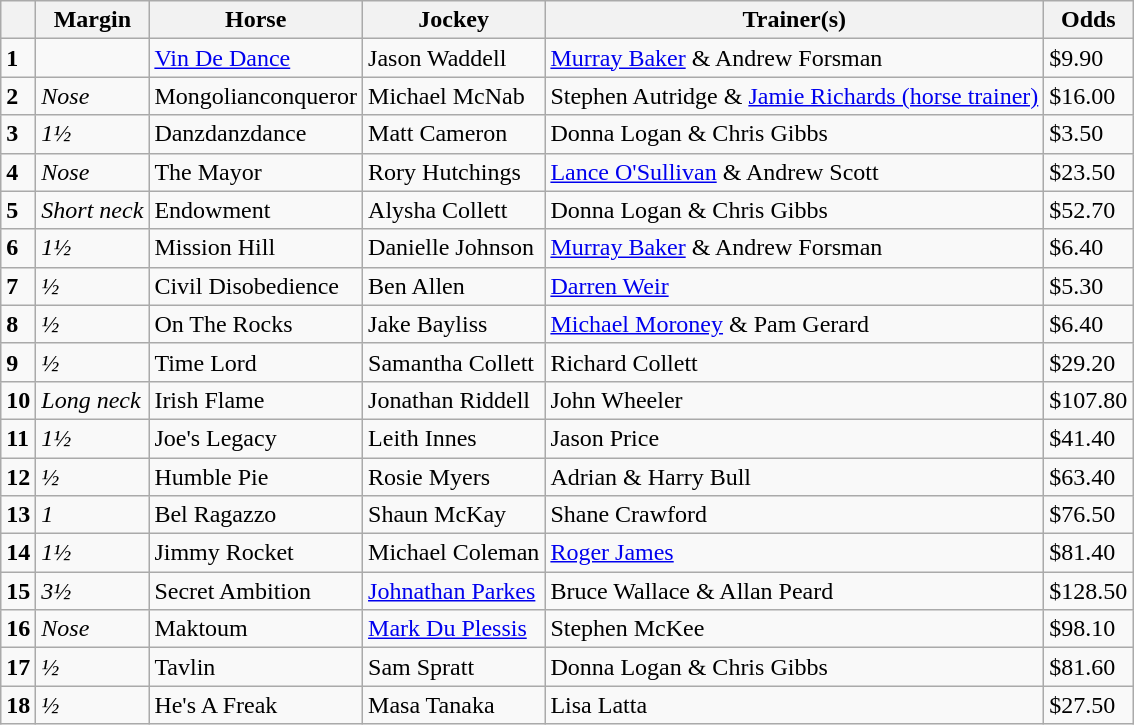<table class="wikitable sortable">
<tr>
<th></th>
<th>Margin</th>
<th>Horse</th>
<th>Jockey</th>
<th>Trainer(s)</th>
<th>Odds</th>
</tr>
<tr>
<td><strong>1</strong></td>
<td></td>
<td><a href='#'>Vin De Dance</a></td>
<td>Jason Waddell</td>
<td><a href='#'>Murray Baker</a> & Andrew Forsman</td>
<td>$9.90</td>
</tr>
<tr>
<td><strong>2</strong></td>
<td><em>Nose</em></td>
<td>Mongolianconqueror</td>
<td>Michael McNab</td>
<td>Stephen Autridge & <a href='#'>Jamie Richards (horse trainer)</a></td>
<td>$16.00</td>
</tr>
<tr>
<td><strong>3</strong></td>
<td><em>1½</em></td>
<td>Danzdanzdance</td>
<td>Matt Cameron</td>
<td>Donna Logan & Chris Gibbs</td>
<td>$3.50</td>
</tr>
<tr>
<td><strong>4</strong></td>
<td><em>Nose</em></td>
<td>The Mayor</td>
<td>Rory Hutchings</td>
<td><a href='#'>Lance O'Sullivan</a> & Andrew Scott</td>
<td>$23.50</td>
</tr>
<tr>
<td><strong>5</strong></td>
<td><em>Short neck</em></td>
<td>Endowment</td>
<td>Alysha Collett</td>
<td>Donna Logan & Chris Gibbs</td>
<td>$52.70</td>
</tr>
<tr>
<td><strong>6</strong></td>
<td><em>1½</em></td>
<td>Mission Hill</td>
<td>Danielle Johnson</td>
<td><a href='#'>Murray Baker</a> & Andrew Forsman</td>
<td>$6.40</td>
</tr>
<tr>
<td><strong>7</strong></td>
<td><em>½</em></td>
<td>Civil Disobedience</td>
<td>Ben Allen</td>
<td><a href='#'>Darren Weir</a></td>
<td>$5.30</td>
</tr>
<tr>
<td><strong>8</strong></td>
<td><em>½</em></td>
<td>On The Rocks</td>
<td>Jake Bayliss</td>
<td><a href='#'>Michael Moroney</a> & Pam Gerard</td>
<td>$6.40</td>
</tr>
<tr>
<td><strong>9</strong></td>
<td><em>½</em></td>
<td>Time Lord</td>
<td>Samantha Collett</td>
<td>Richard Collett</td>
<td>$29.20</td>
</tr>
<tr>
<td><strong>10</strong></td>
<td><em>Long neck</em></td>
<td>Irish Flame</td>
<td>Jonathan Riddell</td>
<td>John Wheeler</td>
<td>$107.80</td>
</tr>
<tr>
<td><strong>11</strong></td>
<td><em>1½</em></td>
<td>Joe's Legacy</td>
<td>Leith Innes</td>
<td>Jason Price</td>
<td>$41.40</td>
</tr>
<tr>
<td><strong>12</strong></td>
<td><em>½</em></td>
<td>Humble Pie</td>
<td>Rosie Myers</td>
<td>Adrian & Harry Bull</td>
<td>$63.40</td>
</tr>
<tr>
<td><strong>13</strong></td>
<td><em>1</em></td>
<td>Bel Ragazzo</td>
<td>Shaun McKay</td>
<td>Shane Crawford</td>
<td>$76.50</td>
</tr>
<tr>
<td><strong>14</strong></td>
<td><em>1½</em></td>
<td>Jimmy Rocket</td>
<td>Michael Coleman</td>
<td><a href='#'>Roger James</a></td>
<td>$81.40</td>
</tr>
<tr>
<td><strong>15</strong></td>
<td><em>3½</em></td>
<td>Secret Ambition</td>
<td><a href='#'>Johnathan Parkes</a></td>
<td>Bruce Wallace & Allan Peard</td>
<td>$128.50</td>
</tr>
<tr>
<td><strong>16</strong></td>
<td><em>Nose</em></td>
<td>Maktoum</td>
<td><a href='#'>Mark Du Plessis</a></td>
<td>Stephen McKee</td>
<td>$98.10</td>
</tr>
<tr>
<td><strong>17</strong></td>
<td><em>½</em></td>
<td>Tavlin</td>
<td>Sam Spratt</td>
<td>Donna Logan & Chris Gibbs</td>
<td>$81.60</td>
</tr>
<tr>
<td><strong>18</strong></td>
<td><em>½</em></td>
<td>He's A Freak</td>
<td>Masa Tanaka</td>
<td>Lisa Latta</td>
<td>$27.50</td>
</tr>
</table>
